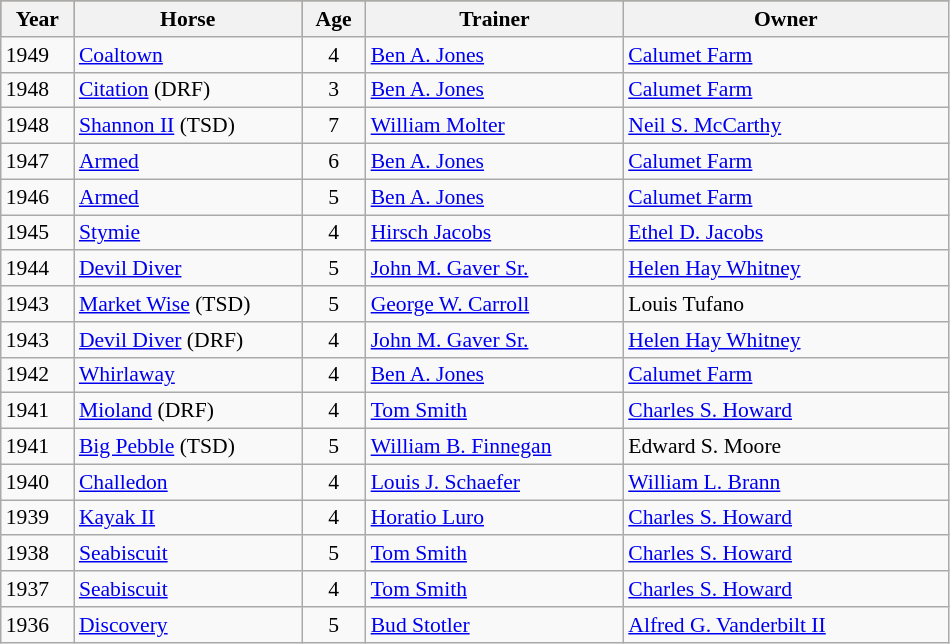<table class = "wikitable sortable" | border="1" cellpadding="0" style="border-collapse: collapse; font-size:90%">
<tr style="background:#987654; text-align:center;">
<th style="width:42px;"><strong>Year</strong><br></th>
<th style="width:145px;"><strong>Horse</strong><br></th>
<th style="width:36px;"><strong>Age</strong></th>
<th style="width:165px;"><strong>Trainer</strong><br></th>
<th style="width:210px;"><strong>Owner</strong><br></th>
</tr>
<tr>
<td>1949</td>
<td><a href='#'>Coaltown</a></td>
<td align=center>4</td>
<td><a href='#'>Ben A. Jones</a></td>
<td><a href='#'>Calumet Farm</a></td>
</tr>
<tr>
<td>1948</td>
<td><a href='#'>Citation</a> (DRF)</td>
<td align=center>3</td>
<td><a href='#'>Ben A. Jones</a></td>
<td><a href='#'>Calumet Farm</a></td>
</tr>
<tr>
<td>1948</td>
<td><a href='#'>Shannon II</a> (TSD)</td>
<td align=center>7</td>
<td><a href='#'>William Molter</a></td>
<td><a href='#'>Neil S. McCarthy</a></td>
</tr>
<tr>
<td>1947</td>
<td><a href='#'>Armed</a></td>
<td align=center>6</td>
<td><a href='#'>Ben A. Jones</a></td>
<td><a href='#'>Calumet Farm</a></td>
</tr>
<tr>
<td>1946</td>
<td><a href='#'>Armed</a></td>
<td align=center>5</td>
<td><a href='#'>Ben A. Jones</a></td>
<td><a href='#'>Calumet Farm</a></td>
</tr>
<tr>
<td>1945</td>
<td><a href='#'>Stymie</a></td>
<td align=center>4</td>
<td><a href='#'>Hirsch Jacobs</a></td>
<td><a href='#'>Ethel D. Jacobs</a></td>
</tr>
<tr>
<td>1944</td>
<td><a href='#'>Devil Diver</a></td>
<td align=center>5</td>
<td><a href='#'>John M. Gaver Sr.</a></td>
<td><a href='#'>Helen Hay Whitney</a></td>
</tr>
<tr>
<td>1943</td>
<td><a href='#'>Market Wise</a> (TSD)</td>
<td align=center>5</td>
<td><a href='#'>George W. Carroll</a></td>
<td>Louis Tufano</td>
</tr>
<tr>
<td>1943</td>
<td><a href='#'>Devil Diver</a> (DRF)</td>
<td align=center>4</td>
<td><a href='#'>John M. Gaver Sr.</a></td>
<td><a href='#'>Helen Hay Whitney</a></td>
</tr>
<tr>
<td>1942</td>
<td><a href='#'>Whirlaway</a></td>
<td align=center>4</td>
<td><a href='#'>Ben A. Jones</a></td>
<td><a href='#'>Calumet Farm</a></td>
</tr>
<tr>
<td>1941</td>
<td><a href='#'>Mioland</a> (DRF)</td>
<td align=center>4</td>
<td><a href='#'>Tom Smith</a></td>
<td><a href='#'>Charles S. Howard</a></td>
</tr>
<tr>
<td>1941</td>
<td><a href='#'>Big Pebble</a> (TSD)</td>
<td align=center>5</td>
<td><a href='#'>William B. Finnegan</a></td>
<td>Edward S. Moore</td>
</tr>
<tr>
<td>1940</td>
<td><a href='#'>Challedon</a></td>
<td align=center>4</td>
<td><a href='#'>Louis J. Schaefer</a></td>
<td><a href='#'>William L. Brann</a></td>
</tr>
<tr>
<td>1939</td>
<td><a href='#'>Kayak II</a></td>
<td align=center>4</td>
<td><a href='#'>Horatio Luro</a></td>
<td><a href='#'>Charles S. Howard</a></td>
</tr>
<tr>
<td>1938</td>
<td><a href='#'>Seabiscuit</a></td>
<td align=center>5</td>
<td><a href='#'>Tom Smith</a></td>
<td><a href='#'>Charles S. Howard</a></td>
</tr>
<tr>
<td>1937</td>
<td><a href='#'>Seabiscuit</a></td>
<td align=center>4</td>
<td><a href='#'>Tom Smith</a></td>
<td><a href='#'>Charles S. Howard</a></td>
</tr>
<tr>
<td>1936</td>
<td><a href='#'>Discovery</a></td>
<td align=center>5</td>
<td><a href='#'>Bud Stotler</a></td>
<td><a href='#'>Alfred G. Vanderbilt II</a></td>
</tr>
</table>
